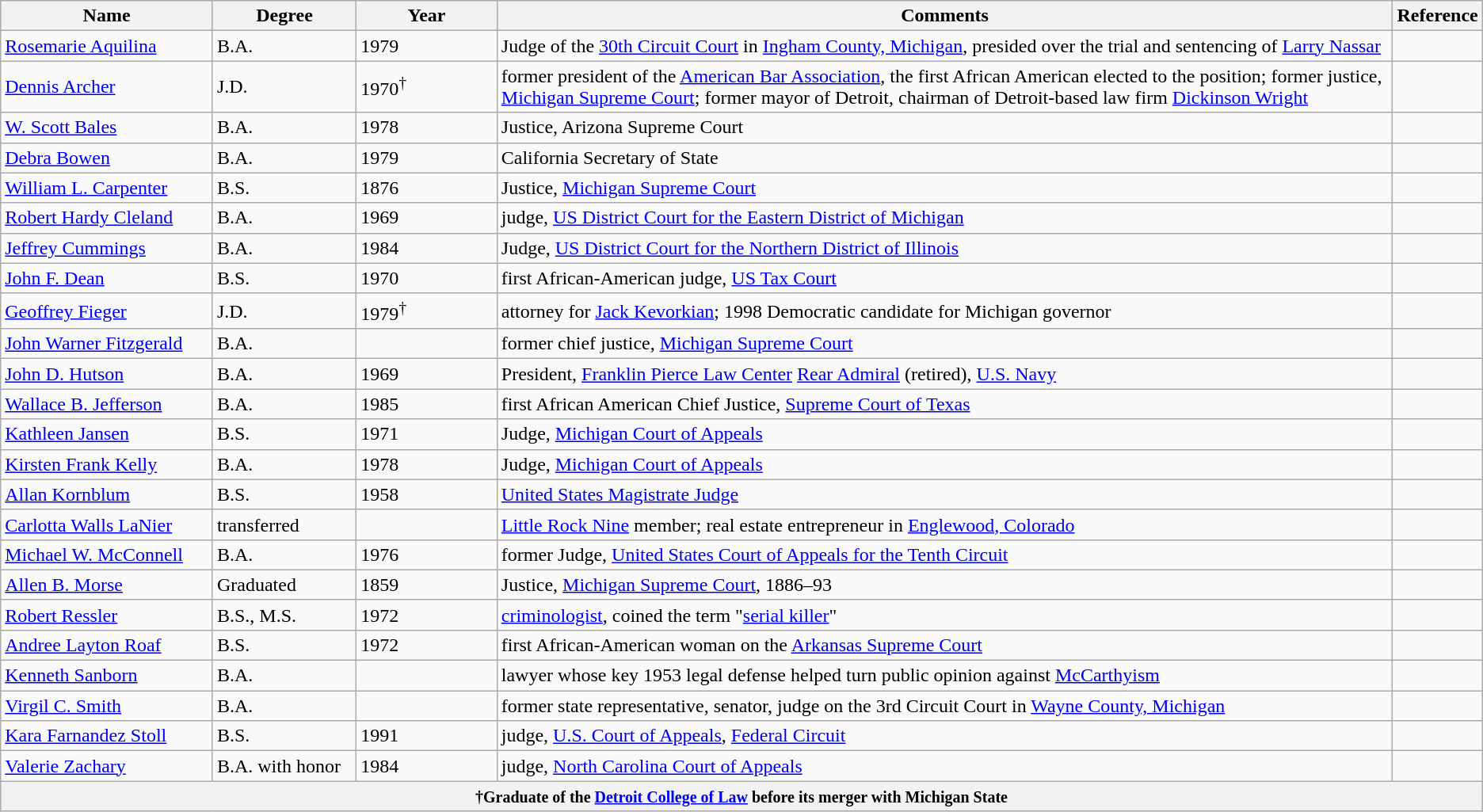<table class="wikitable sortable">
<tr>
<th style="width:15%;">Name</th>
<th style="width:10%;">Degree</th>
<th style="width:10%;">Year</th>
<th style="width:65%;">Comments</th>
<th style="width:5%;">Reference</th>
</tr>
<tr>
<td><a href='#'>Rosemarie Aquilina</a></td>
<td>B.A.</td>
<td>1979</td>
<td>Judge of the <a href='#'>30th Circuit Court</a> in <a href='#'>Ingham County, Michigan</a>, presided over the trial and sentencing of <a href='#'>Larry Nassar</a></td>
<td></td>
</tr>
<tr>
<td><a href='#'>Dennis Archer</a></td>
<td>J.D.</td>
<td>1970<sup>†</sup></td>
<td>former president of the <a href='#'>American Bar Association</a>, the first African American elected to the position; former justice, <a href='#'>Michigan Supreme Court</a>; former mayor of Detroit, chairman of Detroit-based law firm <a href='#'>Dickinson Wright</a></td>
<td></td>
</tr>
<tr>
<td><a href='#'>W. Scott Bales</a></td>
<td>B.A.</td>
<td>1978</td>
<td>Justice, Arizona Supreme Court</td>
<td></td>
</tr>
<tr>
<td><a href='#'>Debra Bowen</a></td>
<td>B.A.</td>
<td>1979</td>
<td>California Secretary of State</td>
<td></td>
</tr>
<tr>
<td><a href='#'>William L. Carpenter</a></td>
<td>B.S.</td>
<td>1876</td>
<td>Justice, <a href='#'>Michigan Supreme Court</a></td>
<td></td>
</tr>
<tr>
<td><a href='#'>Robert Hardy Cleland</a></td>
<td>B.A.</td>
<td>1969</td>
<td>judge, <a href='#'>US District Court for the Eastern District of Michigan</a></td>
<td></td>
</tr>
<tr>
<td><a href='#'>Jeffrey Cummings</a></td>
<td>B.A.</td>
<td>1984</td>
<td>Judge, <a href='#'>US District Court for the Northern District of Illinois</a></td>
<td></td>
</tr>
<tr>
<td><a href='#'>John F. Dean</a></td>
<td>B.S.</td>
<td>1970</td>
<td>first African-American judge, <a href='#'>US Tax Court</a></td>
<td></td>
</tr>
<tr>
<td><a href='#'>Geoffrey Fieger</a></td>
<td>J.D.</td>
<td>1979<sup>†</sup></td>
<td>attorney for <a href='#'>Jack Kevorkian</a>; 1998 Democratic candidate for Michigan governor</td>
<td></td>
</tr>
<tr>
<td><a href='#'>John Warner Fitzgerald</a></td>
<td>B.A.</td>
<td></td>
<td>former chief justice, <a href='#'>Michigan Supreme Court</a></td>
<td></td>
</tr>
<tr>
<td><a href='#'>John D. Hutson</a></td>
<td>B.A.</td>
<td>1969</td>
<td>President, <a href='#'>Franklin Pierce Law Center</a> <a href='#'>Rear Admiral</a> (retired), <a href='#'>U.S. Navy</a></td>
<td></td>
</tr>
<tr>
<td><a href='#'>Wallace B. Jefferson</a></td>
<td>B.A.</td>
<td>1985</td>
<td>first African American Chief Justice, <a href='#'>Supreme Court of Texas</a></td>
<td></td>
</tr>
<tr>
<td><a href='#'>Kathleen Jansen</a></td>
<td>B.S.</td>
<td>1971</td>
<td>Judge, <a href='#'>Michigan Court of Appeals</a></td>
<td></td>
</tr>
<tr>
<td><a href='#'>Kirsten Frank Kelly</a></td>
<td>B.A.</td>
<td>1978</td>
<td>Judge, <a href='#'>Michigan Court of Appeals</a></td>
<td></td>
</tr>
<tr>
<td><a href='#'>Allan Kornblum</a></td>
<td>B.S.</td>
<td>1958</td>
<td><a href='#'>United States Magistrate Judge</a></td>
<td></td>
</tr>
<tr>
<td><a href='#'>Carlotta Walls LaNier</a></td>
<td>transferred</td>
<td></td>
<td><a href='#'>Little Rock Nine</a> member; real estate entrepreneur in <a href='#'>Englewood, Colorado</a></td>
<td></td>
</tr>
<tr>
<td><a href='#'>Michael W. McConnell</a></td>
<td>B.A.</td>
<td>1976</td>
<td>former Judge, <a href='#'>United States Court of Appeals for the Tenth Circuit</a></td>
<td></td>
</tr>
<tr>
<td><a href='#'>Allen B. Morse</a></td>
<td>Graduated</td>
<td>1859</td>
<td>Justice, <a href='#'>Michigan Supreme Court</a>, 1886–93</td>
<td></td>
</tr>
<tr>
<td><a href='#'>Robert Ressler</a></td>
<td>B.S., M.S.</td>
<td>1972</td>
<td><a href='#'>criminologist</a>, coined the term "<a href='#'>serial killer</a>"</td>
<td></td>
</tr>
<tr>
<td><a href='#'>Andree Layton Roaf</a></td>
<td>B.S.</td>
<td>1972</td>
<td>first African-American woman on the <a href='#'>Arkansas Supreme Court</a></td>
<td></td>
</tr>
<tr>
<td><a href='#'>Kenneth Sanborn</a></td>
<td>B.A.</td>
<td></td>
<td>lawyer whose key 1953 legal defense helped turn public opinion against <a href='#'>McCarthyism</a></td>
<td></td>
</tr>
<tr>
<td><a href='#'>Virgil C. Smith</a></td>
<td>B.A.</td>
<td></td>
<td>former state representative, senator, judge on the 3rd Circuit Court in <a href='#'>Wayne County, Michigan</a></td>
<td></td>
</tr>
<tr>
<td><a href='#'>Kara Farnandez Stoll</a></td>
<td>B.S.</td>
<td>1991</td>
<td>judge, <a href='#'>U.S. Court of Appeals</a>, <a href='#'>Federal Circuit</a></td>
<td></td>
</tr>
<tr>
<td><a href='#'>Valerie Zachary</a></td>
<td>B.A. with honor</td>
<td>1984</td>
<td>judge, <a href='#'>North Carolina Court of Appeals</a></td>
<td></td>
</tr>
<tr>
<th colspan=5><small><strong>†Graduate of the <a href='#'>Detroit College of Law</a> before its merger with Michigan State</strong></small></th>
</tr>
</table>
